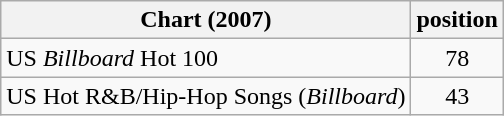<table class="wikitable">
<tr>
<th>Chart (2007)</th>
<th>position</th>
</tr>
<tr>
<td>US <em>Billboard</em> Hot 100</td>
<td align="center">78</td>
</tr>
<tr>
<td>US Hot R&B/Hip-Hop Songs (<em>Billboard</em>)</td>
<td align="center">43</td>
</tr>
</table>
